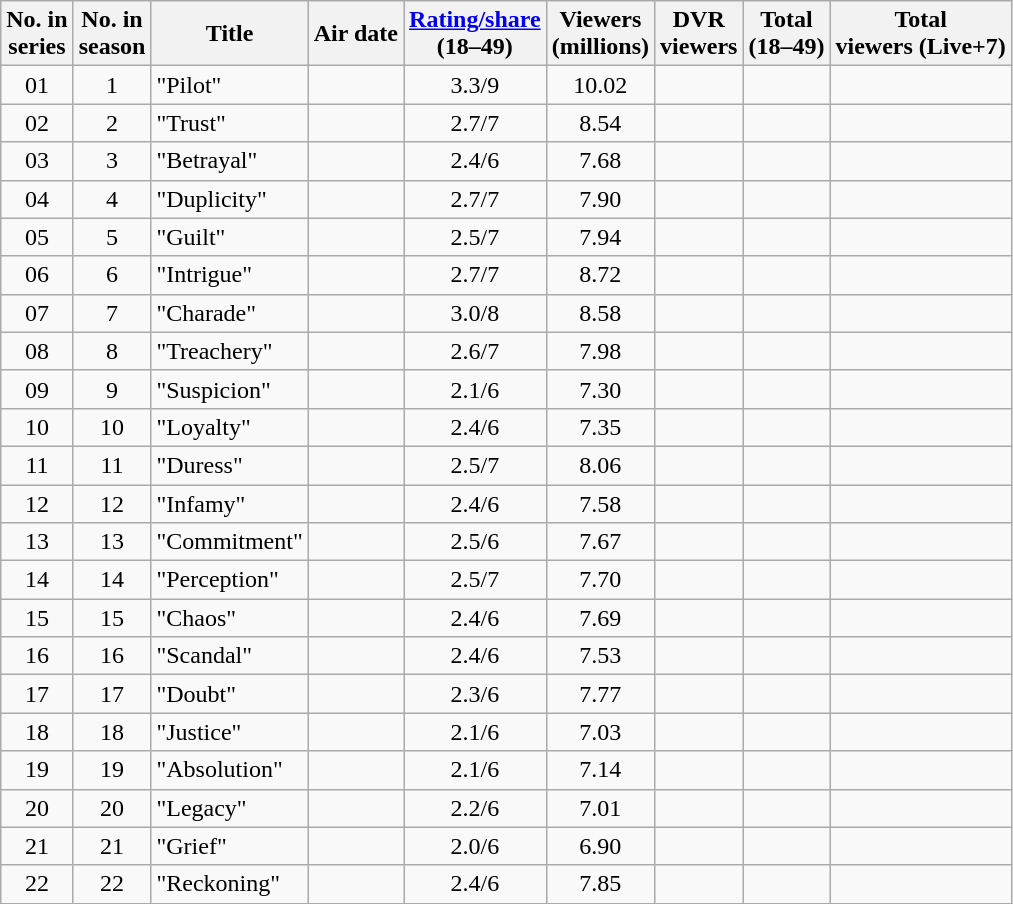<table class="wikitable sortable">
<tr>
<th>No. in<br>series</th>
<th>No. in<br>season</th>
<th>Title</th>
<th>Air date</th>
<th><a href='#'>Rating/share</a><br>(18–49)</th>
<th>Viewers<br>(millions)</th>
<th>DVR<br>viewers</th>
<th>Total<br>(18–49)</th>
<th>Total<br>viewers (Live+7)</th>
</tr>
<tr>
<td style="text-align:center">01</td>
<td style="text-align:center">1</td>
<td>"Pilot"</td>
<td></td>
<td style="text-align:center">3.3/9</td>
<td style="text-align:center">10.02</td>
<td style="text-align:center"></td>
<td style="text-align:center"></td>
</tr>
<tr>
<td style="text-align:center">02</td>
<td style="text-align:center">2</td>
<td>"Trust"</td>
<td></td>
<td style="text-align:center">2.7/7</td>
<td style="text-align:center">8.54</td>
<td style="text-align:center"></td>
<td style="text-align:center"></td>
<td style="text-align:center"></td>
</tr>
<tr>
<td style="text-align:center">03</td>
<td style="text-align:center">3</td>
<td>"Betrayal"</td>
<td></td>
<td style="text-align:center">2.4/6</td>
<td style="text-align:center">7.68</td>
<td style="text-align:center"></td>
<td style="text-align:center"></td>
<td style="text-align:center"></td>
</tr>
<tr>
<td style="text-align:center">04</td>
<td style="text-align:center">4</td>
<td>"Duplicity"</td>
<td></td>
<td style="text-align:center">2.7/7</td>
<td style="text-align:center">7.90</td>
<td style="text-align:center"></td>
<td style="text-align:center"></td>
<td style="text-align:center"></td>
</tr>
<tr>
<td style="text-align:center">05</td>
<td style="text-align:center">5</td>
<td>"Guilt"</td>
<td></td>
<td style="text-align:center">2.5/7</td>
<td style="text-align:center">7.94</td>
<td style="text-align:center"></td>
<td style="text-align:center"></td>
<td style="text-align:center"></td>
</tr>
<tr>
<td style="text-align:center">06</td>
<td style="text-align:center">6</td>
<td>"Intrigue"</td>
<td></td>
<td style="text-align:center">2.7/7</td>
<td style="text-align:center">8.72</td>
<td style="text-align:center"></td>
<td style="text-align:center"></td>
<td style="text-align:center"></td>
</tr>
<tr>
<td style="text-align:center">07</td>
<td style="text-align:center">7</td>
<td>"Charade"</td>
<td></td>
<td style="text-align:center">3.0/8</td>
<td style="text-align:center">8.58</td>
<td style="text-align:center"></td>
<td style="text-align:center"></td>
<td style="text-align:center"></td>
</tr>
<tr>
<td style="text-align:center">08</td>
<td style="text-align:center">8</td>
<td>"Treachery"</td>
<td></td>
<td style="text-align:center">2.6/7</td>
<td style="text-align:center">7.98</td>
<td style="text-align:center"></td>
<td style="text-align:center"></td>
<td style="text-align:center"></td>
</tr>
<tr>
<td style="text-align:center">09</td>
<td style="text-align:center">9</td>
<td>"Suspicion"</td>
<td></td>
<td style="text-align:center">2.1/6</td>
<td style="text-align:center">7.30</td>
<td style="text-align:center"></td>
<td style="text-align:center"></td>
<td style="text-align:center"></td>
</tr>
<tr>
<td style="text-align:center">10</td>
<td style="text-align:center">10</td>
<td>"Loyalty"</td>
<td></td>
<td style="text-align:center">2.4/6</td>
<td style="text-align:center">7.35</td>
<td style="text-align:center"></td>
<td style="text-align:center"></td>
<td style="text-align:center"></td>
</tr>
<tr>
<td style="text-align:center">11</td>
<td style="text-align:center">11</td>
<td>"Duress"</td>
<td></td>
<td style="text-align:center">2.5/7</td>
<td style="text-align:center">8.06</td>
<td style="text-align:center"></td>
<td style="text-align:center"></td>
<td style="text-align:center"></td>
</tr>
<tr>
<td style="text-align:center">12</td>
<td style="text-align:center">12</td>
<td>"Infamy"</td>
<td></td>
<td style="text-align:center">2.4/6</td>
<td style="text-align:center">7.58</td>
<td style="text-align:center"></td>
<td style="text-align:center"></td>
<td style="text-align:center"></td>
</tr>
<tr>
<td style="text-align:center">13</td>
<td style="text-align:center">13</td>
<td>"Commitment"</td>
<td></td>
<td style="text-align:center">2.5/6</td>
<td style="text-align:center">7.67</td>
<td style="text-align:center"></td>
<td style="text-align:center"></td>
<td style="text-align:center"></td>
</tr>
<tr>
<td style="text-align:center">14</td>
<td style="text-align:center">14</td>
<td>"Perception"</td>
<td></td>
<td style="text-align:center">2.5/7</td>
<td style="text-align:center">7.70</td>
<td style="text-align:center"></td>
<td style="text-align:center"></td>
<td style="text-align:center"></td>
</tr>
<tr>
<td style="text-align:center">15</td>
<td style="text-align:center">15</td>
<td>"Chaos"</td>
<td></td>
<td style="text-align:center">2.4/6</td>
<td style="text-align:center">7.69</td>
<td style="text-align:center"></td>
<td style="text-align:center"></td>
<td style="text-align:center"></td>
</tr>
<tr>
<td style="text-align:center">16</td>
<td style="text-align:center">16</td>
<td>"Scandal"</td>
<td></td>
<td style="text-align:center">2.4/6</td>
<td style="text-align:center">7.53</td>
<td style="text-align:center"></td>
<td style="text-align:center"></td>
<td style="text-align:center"></td>
</tr>
<tr>
<td style="text-align:center">17</td>
<td style="text-align:center">17</td>
<td>"Doubt"</td>
<td></td>
<td style="text-align:center">2.3/6</td>
<td style="text-align:center">7.77</td>
<td style="text-align:center"></td>
<td style="text-align:center"></td>
<td style="text-align:center"></td>
</tr>
<tr>
<td style="text-align:center">18</td>
<td style="text-align:center">18</td>
<td>"Justice"</td>
<td></td>
<td style="text-align:center">2.1/6</td>
<td style="text-align:center">7.03</td>
<td></td>
<td></td>
<td></td>
</tr>
<tr>
<td style="text-align:center">19</td>
<td style="text-align:center">19</td>
<td>"Absolution"</td>
<td></td>
<td style="text-align:center">2.1/6</td>
<td style="text-align:center">7.14</td>
<td></td>
<td></td>
<td></td>
</tr>
<tr>
<td style="text-align:center">20</td>
<td style="text-align:center">20</td>
<td>"Legacy"</td>
<td></td>
<td style="text-align:center">2.2/6</td>
<td style="text-align:center">7.01</td>
<td></td>
<td></td>
<td></td>
</tr>
<tr>
<td style="text-align:center">21</td>
<td style="text-align:center">21</td>
<td>"Grief"</td>
<td></td>
<td style="text-align:center">2.0/6</td>
<td style="text-align:center">6.90</td>
<td></td>
<td></td>
<td></td>
</tr>
<tr>
<td style="text-align:center">22</td>
<td style="text-align:center">22</td>
<td>"Reckoning"</td>
<td></td>
<td style="text-align:center">2.4/6</td>
<td style="text-align:center">7.85</td>
<td></td>
<td></td>
<td></td>
</tr>
</table>
